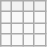<table class="wikitable">
<tr>
<th></th>
<th></th>
<th></th>
<th></th>
</tr>
<tr>
<td></td>
<td></td>
<td></td>
<td></td>
</tr>
<tr>
<td></td>
<td></td>
<td></td>
<td></td>
</tr>
<tr>
<td></td>
<td></td>
<td></td>
<td></td>
</tr>
</table>
